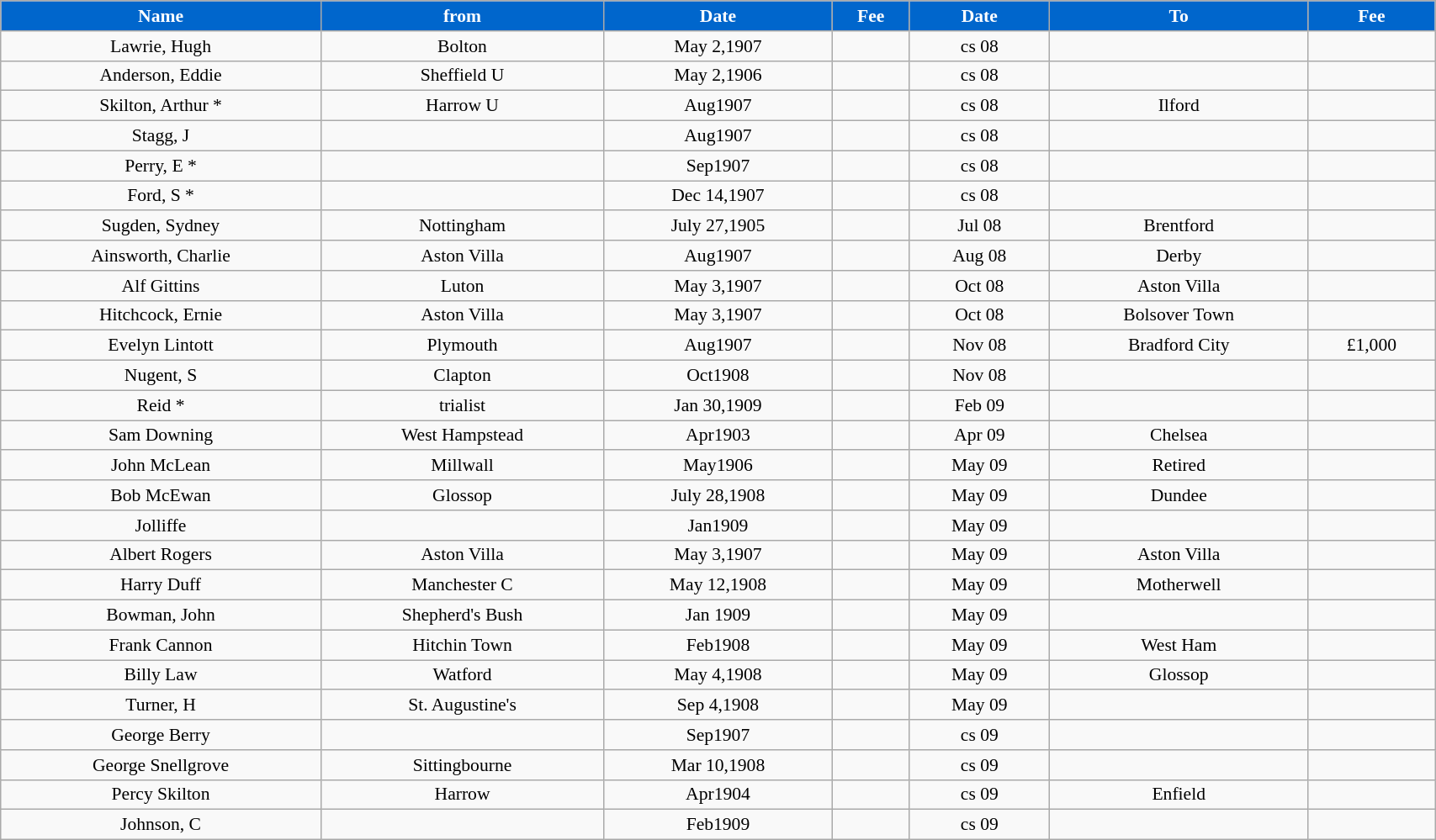<table class="wikitable" style="text-align:center; font-size:90%; width:90%;">
<tr>
<th style="background:#0066CC; color:#FFFFFF; text-align:center;"><strong>Name</strong></th>
<th style="background:#0066CC; color:#FFFFFF; text-align:center;">from</th>
<th style="background:#0066CC; color:#FFFFFF; text-align:center;"><strong>Date</strong></th>
<th style="background:#0066CC; color:#FFFFFF; text-align:center;"><strong>Fee</strong></th>
<th style="background:#0066CC; color:#FFFFFF; text-align:center;"><strong>Date</strong></th>
<th style="background:#0066CC; color:#FFFFFF; text-align:center;"><strong>To</strong></th>
<th style="background:#0066CC; color:#FFFFFF; text-align:center;"><strong>Fee</strong></th>
</tr>
<tr>
<td>Lawrie, Hugh</td>
<td>Bolton</td>
<td>May 2,1907</td>
<td></td>
<td>cs 08</td>
<td></td>
<td></td>
</tr>
<tr>
<td>Anderson, Eddie</td>
<td>Sheffield U</td>
<td>May 2,1906</td>
<td></td>
<td>cs 08</td>
<td></td>
<td></td>
</tr>
<tr>
<td>Skilton, Arthur *</td>
<td>Harrow U</td>
<td>Aug1907</td>
<td></td>
<td>cs 08</td>
<td>Ilford</td>
<td></td>
</tr>
<tr>
<td>Stagg, J</td>
<td></td>
<td>Aug1907</td>
<td></td>
<td>cs 08</td>
<td></td>
<td></td>
</tr>
<tr>
<td>Perry, E *</td>
<td></td>
<td>Sep1907</td>
<td></td>
<td>cs 08</td>
<td></td>
<td></td>
</tr>
<tr>
<td>Ford, S *</td>
<td></td>
<td>Dec 14,1907</td>
<td></td>
<td>cs 08</td>
<td></td>
<td></td>
</tr>
<tr>
<td>Sugden, Sydney</td>
<td>Nottingham</td>
<td>July 27,1905</td>
<td></td>
<td>Jul 08</td>
<td>Brentford</td>
<td></td>
</tr>
<tr>
<td>Ainsworth, Charlie</td>
<td>Aston Villa</td>
<td>Aug1907</td>
<td></td>
<td>Aug 08</td>
<td>Derby</td>
<td></td>
</tr>
<tr>
<td>Alf Gittins</td>
<td>Luton</td>
<td>May 3,1907</td>
<td></td>
<td>Oct 08</td>
<td>Aston Villa</td>
<td></td>
</tr>
<tr>
<td>Hitchcock, Ernie</td>
<td>Aston Villa</td>
<td>May 3,1907</td>
<td></td>
<td>Oct 08</td>
<td>Bolsover Town</td>
<td></td>
</tr>
<tr>
<td>Evelyn Lintott</td>
<td>Plymouth</td>
<td>Aug1907</td>
<td></td>
<td>Nov 08</td>
<td>Bradford City</td>
<td>£1,000</td>
</tr>
<tr>
<td>Nugent, S</td>
<td>Clapton</td>
<td>Oct1908</td>
<td></td>
<td>Nov 08</td>
<td></td>
<td></td>
</tr>
<tr>
<td>Reid *</td>
<td>trialist</td>
<td>Jan 30,1909</td>
<td></td>
<td>Feb 09</td>
<td></td>
<td></td>
</tr>
<tr>
<td>Sam Downing</td>
<td>West Hampstead</td>
<td>Apr1903</td>
<td></td>
<td>Apr 09</td>
<td>Chelsea</td>
<td></td>
</tr>
<tr>
<td>John McLean</td>
<td>Millwall</td>
<td>May1906</td>
<td></td>
<td>May 09</td>
<td>Retired</td>
<td></td>
</tr>
<tr>
<td>Bob McEwan</td>
<td>Glossop</td>
<td>July 28,1908</td>
<td></td>
<td>May 09</td>
<td>Dundee</td>
<td></td>
</tr>
<tr>
<td>Jolliffe</td>
<td></td>
<td>Jan1909</td>
<td></td>
<td>May 09</td>
<td></td>
<td></td>
</tr>
<tr>
<td>Albert Rogers</td>
<td>Aston Villa</td>
<td>May 3,1907</td>
<td></td>
<td>May 09</td>
<td>Aston Villa</td>
<td></td>
</tr>
<tr>
<td>Harry Duff</td>
<td>Manchester C</td>
<td>May 12,1908</td>
<td></td>
<td>May 09</td>
<td>Motherwell</td>
<td></td>
</tr>
<tr>
<td>Bowman, John</td>
<td>Shepherd's Bush</td>
<td>Jan 1909</td>
<td></td>
<td>May 09</td>
<td></td>
<td></td>
</tr>
<tr>
<td>Frank Cannon</td>
<td>Hitchin Town</td>
<td>Feb1908</td>
<td></td>
<td>May 09</td>
<td>West Ham</td>
<td></td>
</tr>
<tr>
<td>Billy Law</td>
<td>Watford</td>
<td>May 4,1908</td>
<td></td>
<td>May 09</td>
<td>Glossop</td>
<td></td>
</tr>
<tr>
<td>Turner, H</td>
<td>St. Augustine's</td>
<td>Sep 4,1908</td>
<td></td>
<td>May 09</td>
<td></td>
<td></td>
</tr>
<tr>
<td>George Berry</td>
<td></td>
<td>Sep1907</td>
<td></td>
<td>cs 09</td>
<td></td>
<td></td>
</tr>
<tr>
<td>George Snellgrove</td>
<td>Sittingbourne</td>
<td>Mar 10,1908</td>
<td></td>
<td>cs 09</td>
<td></td>
<td></td>
</tr>
<tr>
<td>Percy Skilton</td>
<td>Harrow</td>
<td>Apr1904</td>
<td></td>
<td>cs 09</td>
<td>Enfield</td>
<td></td>
</tr>
<tr>
<td>Johnson, C</td>
<td></td>
<td>Feb1909</td>
<td></td>
<td>cs 09</td>
<td></td>
<td></td>
</tr>
</table>
